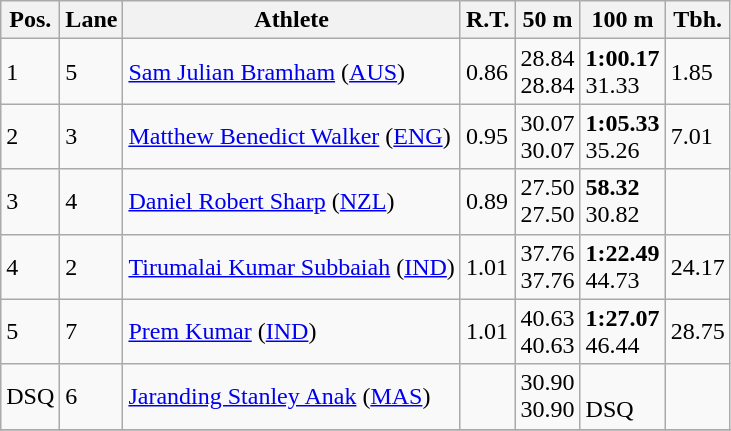<table class="wikitable">
<tr>
<th>Pos.</th>
<th>Lane</th>
<th>Athlete</th>
<th>R.T.</th>
<th>50 m</th>
<th>100 m</th>
<th>Tbh.</th>
</tr>
<tr>
<td>1</td>
<td>5</td>
<td> <a href='#'>Sam Julian Bramham</a> (<a href='#'>AUS</a>)</td>
<td>0.86</td>
<td>28.84<br>28.84</td>
<td><strong>1:00.17</strong><br>31.33</td>
<td>1.85</td>
</tr>
<tr>
<td>2</td>
<td>3</td>
<td> <a href='#'>Matthew Benedict Walker</a> (<a href='#'>ENG</a>)</td>
<td>0.95</td>
<td>30.07<br>30.07</td>
<td><strong>1:05.33</strong><br>35.26</td>
<td>7.01</td>
</tr>
<tr>
<td>3</td>
<td>4</td>
<td> <a href='#'>Daniel Robert Sharp</a> (<a href='#'>NZL</a>)</td>
<td>0.89</td>
<td>27.50<br>27.50</td>
<td><strong>58.32</strong><br>30.82</td>
<td> </td>
</tr>
<tr>
<td>4</td>
<td>2</td>
<td> <a href='#'>Tirumalai Kumar Subbaiah</a> (<a href='#'>IND</a>)</td>
<td>1.01</td>
<td>37.76<br>37.76</td>
<td><strong>1:22.49</strong><br>44.73</td>
<td>24.17</td>
</tr>
<tr>
<td>5</td>
<td>7</td>
<td> <a href='#'>Prem Kumar</a> (<a href='#'>IND</a>)</td>
<td>1.01</td>
<td>40.63<br>40.63</td>
<td><strong>1:27.07</strong><br>46.44</td>
<td>28.75</td>
</tr>
<tr>
<td>DSQ</td>
<td>6</td>
<td> <a href='#'>Jaranding Stanley Anak</a> (<a href='#'>MAS</a>)</td>
<td> </td>
<td>30.90<br>30.90</td>
<td><br>DSQ</td>
<td> </td>
</tr>
<tr>
</tr>
</table>
